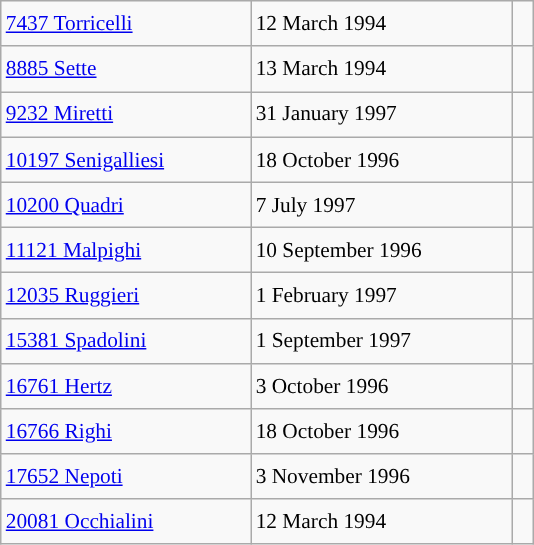<table class="wikitable" style="font-size: 89%; float: left; width: 25em; margin-right: 1em; line-height: 1.65em !important; height: 324px;">
<tr>
<td><a href='#'>7437 Torricelli</a></td>
<td>12 March 1994</td>
<td> </td>
</tr>
<tr>
<td><a href='#'>8885 Sette</a></td>
<td>13 March 1994</td>
<td> </td>
</tr>
<tr>
<td><a href='#'>9232 Miretti</a></td>
<td>31 January 1997</td>
<td></td>
</tr>
<tr>
<td><a href='#'>10197 Senigalliesi</a></td>
<td>18 October 1996</td>
<td></td>
</tr>
<tr>
<td><a href='#'>10200 Quadri</a></td>
<td>7 July 1997</td>
<td></td>
</tr>
<tr>
<td><a href='#'>11121 Malpighi</a></td>
<td>10 September 1996</td>
<td></td>
</tr>
<tr>
<td><a href='#'>12035 Ruggieri</a></td>
<td>1 February 1997</td>
<td></td>
</tr>
<tr>
<td><a href='#'>15381 Spadolini</a></td>
<td>1 September 1997</td>
<td></td>
</tr>
<tr>
<td><a href='#'>16761 Hertz</a></td>
<td>3 October 1996</td>
<td></td>
</tr>
<tr>
<td><a href='#'>16766 Righi</a></td>
<td>18 October 1996</td>
<td></td>
</tr>
<tr>
<td><a href='#'>17652 Nepoti</a></td>
<td>3 November 1996</td>
<td></td>
</tr>
<tr>
<td><a href='#'>20081 Occhialini</a></td>
<td>12 March 1994</td>
<td> </td>
</tr>
</table>
